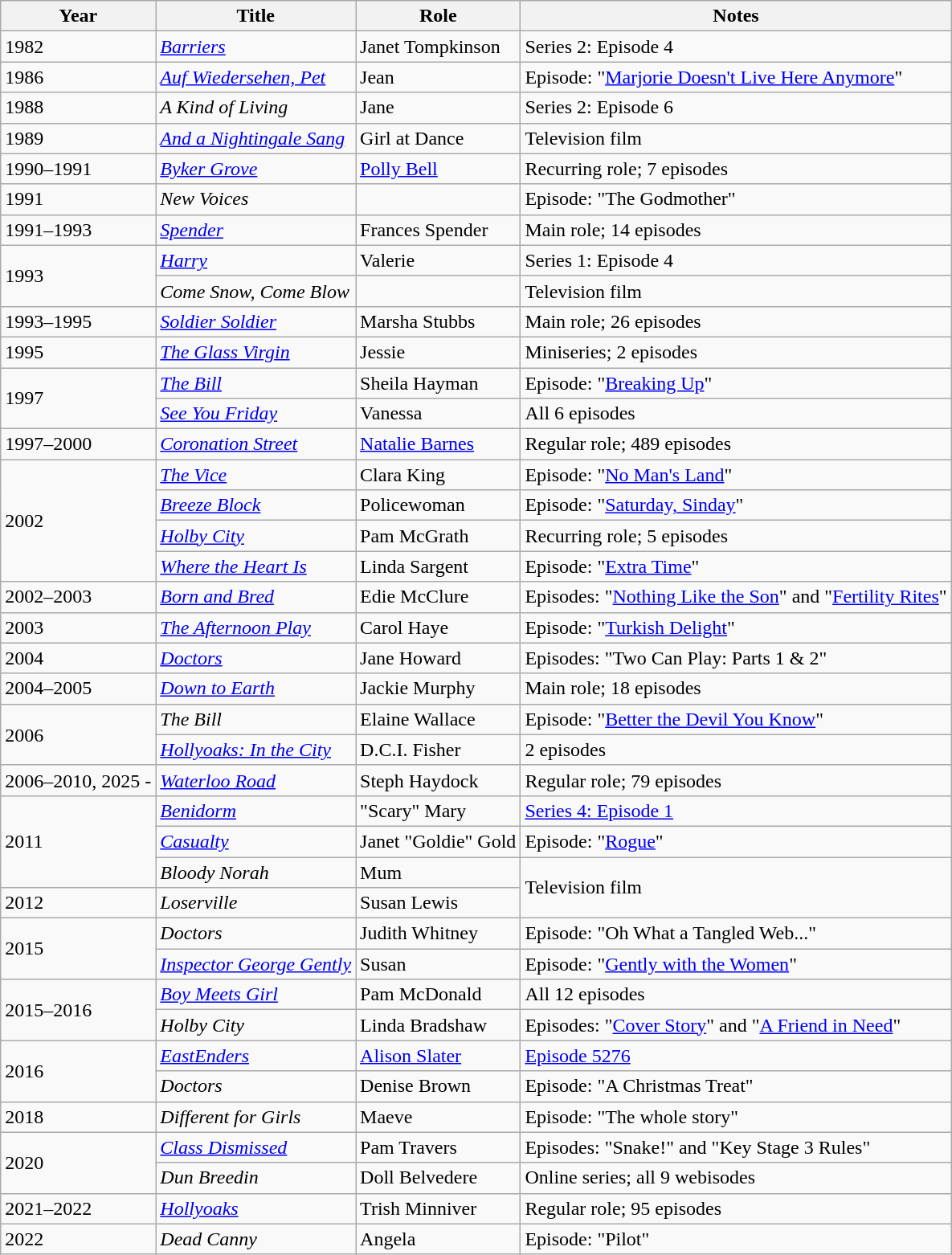<table class="wikitable sortable">
<tr>
<th>Year</th>
<th>Title</th>
<th>Role</th>
<th class="unsortable">Notes</th>
</tr>
<tr>
<td>1982</td>
<td><em><a href='#'>Barriers</a></em></td>
<td>Janet Tompkinson</td>
<td>Series 2: Episode 4</td>
</tr>
<tr>
<td>1986</td>
<td><em><a href='#'>Auf Wiedersehen, Pet</a></em></td>
<td>Jean</td>
<td>Episode: "<a href='#'>Marjorie Doesn't Live Here Anymore</a>"</td>
</tr>
<tr>
<td>1988</td>
<td><em>A Kind of Living</em></td>
<td>Jane</td>
<td>Series 2: Episode 6</td>
</tr>
<tr>
<td>1989</td>
<td><em><a href='#'>And a Nightingale Sang</a></em></td>
<td>Girl at Dance</td>
<td>Television film</td>
</tr>
<tr>
<td>1990–1991</td>
<td><em><a href='#'>Byker Grove</a></em></td>
<td><a href='#'>Polly Bell</a></td>
<td>Recurring role; 7 episodes</td>
</tr>
<tr>
<td>1991</td>
<td><em>New Voices</em></td>
<td></td>
<td>Episode: "The Godmother"</td>
</tr>
<tr>
<td>1991–1993</td>
<td><em><a href='#'>Spender</a></em></td>
<td>Frances Spender</td>
<td>Main role; 14 episodes</td>
</tr>
<tr>
<td rowspan="2">1993</td>
<td><em><a href='#'>Harry</a></em></td>
<td>Valerie</td>
<td>Series 1: Episode 4</td>
</tr>
<tr>
<td><em>Come Snow, Come Blow</em></td>
<td></td>
<td>Television film</td>
</tr>
<tr>
<td>1993–1995</td>
<td><em><a href='#'>Soldier Soldier</a></em></td>
<td>Marsha Stubbs</td>
<td>Main role; 26 episodes</td>
</tr>
<tr>
<td>1995</td>
<td><em><a href='#'>The Glass Virgin</a></em></td>
<td>Jessie</td>
<td>Miniseries; 2 episodes</td>
</tr>
<tr>
<td rowspan="2">1997</td>
<td><em><a href='#'>The Bill</a></em></td>
<td>Sheila Hayman</td>
<td>Episode: "<a href='#'>Breaking Up</a>"</td>
</tr>
<tr>
<td><em><a href='#'>See You Friday</a></em></td>
<td>Vanessa</td>
<td>All 6 episodes</td>
</tr>
<tr>
<td>1997–2000</td>
<td><em><a href='#'>Coronation Street</a></em></td>
<td><a href='#'>Natalie Barnes</a></td>
<td>Regular role; 489 episodes</td>
</tr>
<tr>
<td rowspan="4">2002</td>
<td><em><a href='#'>The Vice</a></em></td>
<td>Clara King</td>
<td>Episode: "<a href='#'>No Man's Land</a>"</td>
</tr>
<tr>
<td><em><a href='#'>Breeze Block</a></em></td>
<td>Policewoman</td>
<td>Episode: "<a href='#'>Saturday, Sinday</a>"</td>
</tr>
<tr>
<td><em><a href='#'>Holby City</a></em></td>
<td>Pam McGrath</td>
<td>Recurring role; 5 episodes</td>
</tr>
<tr>
<td><em><a href='#'>Where the Heart Is</a></em></td>
<td>Linda Sargent</td>
<td>Episode: "<a href='#'>Extra Time</a>"</td>
</tr>
<tr>
<td>2002–2003</td>
<td><em><a href='#'>Born and Bred</a></em></td>
<td>Edie McClure</td>
<td>Episodes: "<a href='#'>Nothing Like the Son</a>" and "<a href='#'>Fertility Rites</a>"</td>
</tr>
<tr>
<td>2003</td>
<td><em><a href='#'>The Afternoon Play</a></em></td>
<td>Carol Haye</td>
<td>Episode: "<a href='#'>Turkish Delight</a>"</td>
</tr>
<tr>
<td>2004</td>
<td><em><a href='#'>Doctors</a></em></td>
<td>Jane Howard</td>
<td>Episodes: "Two Can Play: Parts 1 & 2"</td>
</tr>
<tr>
<td>2004–2005</td>
<td><em><a href='#'>Down to Earth</a></em></td>
<td>Jackie Murphy</td>
<td>Main role; 18 episodes</td>
</tr>
<tr>
<td rowspan="2">2006</td>
<td><em>The Bill</em></td>
<td>Elaine Wallace</td>
<td>Episode: "<a href='#'>Better the Devil You Know</a>"</td>
</tr>
<tr>
<td><em><a href='#'>Hollyoaks: In the City</a></em></td>
<td>D.C.I. Fisher</td>
<td>2 episodes</td>
</tr>
<tr>
<td>2006–2010, 2025 -</td>
<td><em><a href='#'>Waterloo Road</a></em></td>
<td>Steph Haydock</td>
<td>Regular role; 79 episodes</td>
</tr>
<tr>
<td rowspan="3">2011</td>
<td><em><a href='#'>Benidorm</a></em></td>
<td>"Scary" Mary</td>
<td><a href='#'>Series 4: Episode 1</a></td>
</tr>
<tr>
<td><em><a href='#'>Casualty</a></em></td>
<td>Janet "Goldie" Gold</td>
<td>Episode: "<a href='#'>Rogue</a>"</td>
</tr>
<tr>
<td><em>Bloody Norah</em></td>
<td>Mum</td>
<td rowspan="2">Television film</td>
</tr>
<tr>
<td>2012</td>
<td><em>Loserville</em></td>
<td>Susan Lewis</td>
</tr>
<tr>
<td rowspan="2">2015</td>
<td><em>Doctors</em></td>
<td>Judith Whitney</td>
<td>Episode: "Oh What a Tangled Web..."</td>
</tr>
<tr>
<td><em><a href='#'>Inspector George Gently</a></em></td>
<td>Susan</td>
<td>Episode: "<a href='#'>Gently with the Women</a>"</td>
</tr>
<tr>
<td rowspan="2">2015–2016</td>
<td><em><a href='#'>Boy Meets Girl</a></em></td>
<td>Pam McDonald</td>
<td>All 12 episodes</td>
</tr>
<tr>
<td><em>Holby City</em></td>
<td>Linda Bradshaw</td>
<td>Episodes: "<a href='#'>Cover Story</a>" and "<a href='#'>A Friend in Need</a>"</td>
</tr>
<tr>
<td rowspan="2">2016</td>
<td><em><a href='#'>EastEnders</a></em></td>
<td><a href='#'>Alison Slater</a></td>
<td><a href='#'>Episode 5276</a></td>
</tr>
<tr>
<td><em>Doctors</em></td>
<td>Denise Brown</td>
<td>Episode: "A Christmas Treat"</td>
</tr>
<tr>
<td>2018</td>
<td><em>Different for Girls</em></td>
<td>Maeve</td>
<td>Episode: "The whole story"</td>
</tr>
<tr>
<td rowspan="2">2020</td>
<td><em><a href='#'>Class Dismissed</a></em></td>
<td>Pam Travers</td>
<td>Episodes: "Snake!" and "Key Stage 3 Rules"</td>
</tr>
<tr>
<td><em>Dun Breedin</em></td>
<td>Doll Belvedere</td>
<td>Online series; all 9 webisodes</td>
</tr>
<tr>
<td>2021–2022</td>
<td><em><a href='#'>Hollyoaks</a></em></td>
<td>Trish Minniver</td>
<td>Regular role; 95 episodes</td>
</tr>
<tr>
<td>2022</td>
<td><em>Dead Canny</em></td>
<td>Angela</td>
<td>Episode: "Pilot"</td>
</tr>
</table>
